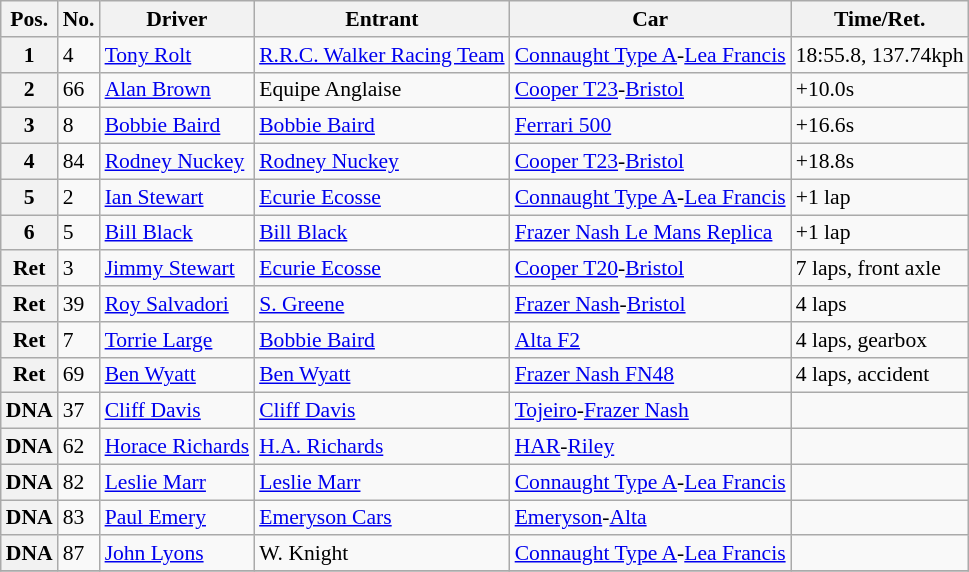<table class="wikitable" style="font-size: 90%;">
<tr>
<th>Pos.</th>
<th>No.</th>
<th>Driver</th>
<th>Entrant</th>
<th>Car</th>
<th>Time/Ret.</th>
</tr>
<tr>
<th>1</th>
<td>4</td>
<td> <a href='#'>Tony Rolt</a></td>
<td><a href='#'>R.R.C. Walker Racing Team</a></td>
<td><a href='#'>Connaught Type A</a>-<a href='#'>Lea Francis</a></td>
<td>18:55.8, 137.74kph</td>
</tr>
<tr>
<th>2</th>
<td>66</td>
<td> <a href='#'>Alan Brown</a></td>
<td>Equipe Anglaise</td>
<td><a href='#'>Cooper T23</a>-<a href='#'>Bristol</a></td>
<td>+10.0s</td>
</tr>
<tr>
<th>3</th>
<td>8</td>
<td> <a href='#'>Bobbie Baird</a></td>
<td><a href='#'>Bobbie Baird</a></td>
<td><a href='#'>Ferrari 500</a></td>
<td>+16.6s</td>
</tr>
<tr>
<th>4</th>
<td>84</td>
<td> <a href='#'>Rodney Nuckey</a></td>
<td><a href='#'>Rodney Nuckey</a></td>
<td><a href='#'>Cooper T23</a>-<a href='#'>Bristol</a></td>
<td>+18.8s</td>
</tr>
<tr>
<th>5</th>
<td>2</td>
<td> <a href='#'>Ian Stewart</a></td>
<td><a href='#'>Ecurie Ecosse</a></td>
<td><a href='#'>Connaught Type A</a>-<a href='#'>Lea Francis</a></td>
<td>+1 lap</td>
</tr>
<tr>
<th>6</th>
<td>5</td>
<td> <a href='#'>Bill Black</a></td>
<td><a href='#'>Bill Black</a></td>
<td><a href='#'>Frazer Nash Le Mans Replica</a></td>
<td>+1 lap</td>
</tr>
<tr>
<th>Ret</th>
<td>3</td>
<td> <a href='#'>Jimmy Stewart</a></td>
<td><a href='#'>Ecurie Ecosse</a></td>
<td><a href='#'>Cooper T20</a>-<a href='#'>Bristol</a></td>
<td>7 laps, front axle</td>
</tr>
<tr>
<th>Ret</th>
<td>39</td>
<td> <a href='#'>Roy Salvadori</a></td>
<td><a href='#'>S. Greene</a></td>
<td><a href='#'>Frazer Nash</a>-<a href='#'>Bristol</a></td>
<td>4 laps</td>
</tr>
<tr>
<th>Ret</th>
<td>7</td>
<td> <a href='#'>Torrie Large</a></td>
<td><a href='#'>Bobbie Baird</a></td>
<td><a href='#'>Alta F2</a></td>
<td>4 laps, gearbox</td>
</tr>
<tr>
<th>Ret</th>
<td>69</td>
<td> <a href='#'>Ben Wyatt</a></td>
<td><a href='#'>Ben Wyatt</a></td>
<td><a href='#'>Frazer Nash FN48</a></td>
<td>4 laps, accident</td>
</tr>
<tr>
<th>DNA</th>
<td>37</td>
<td> <a href='#'>Cliff Davis</a></td>
<td><a href='#'>Cliff Davis</a></td>
<td><a href='#'>Tojeiro</a>-<a href='#'>Frazer Nash</a></td>
<td></td>
</tr>
<tr>
<th>DNA</th>
<td>62</td>
<td> <a href='#'>Horace Richards</a></td>
<td><a href='#'>H.A. Richards</a></td>
<td><a href='#'>HAR</a>-<a href='#'>Riley</a></td>
<td></td>
</tr>
<tr>
<th>DNA</th>
<td>82</td>
<td> <a href='#'>Leslie Marr</a></td>
<td><a href='#'>Leslie Marr</a></td>
<td><a href='#'>Connaught Type A</a>-<a href='#'>Lea Francis</a></td>
<td></td>
</tr>
<tr>
<th>DNA</th>
<td>83</td>
<td> <a href='#'>Paul Emery</a></td>
<td><a href='#'>Emeryson Cars</a></td>
<td><a href='#'>Emeryson</a>-<a href='#'>Alta</a></td>
<td></td>
</tr>
<tr>
<th>DNA</th>
<td>87</td>
<td> <a href='#'>John Lyons</a></td>
<td>W. Knight</td>
<td><a href='#'>Connaught Type A</a>-<a href='#'>Lea Francis</a></td>
<td></td>
</tr>
<tr>
</tr>
</table>
